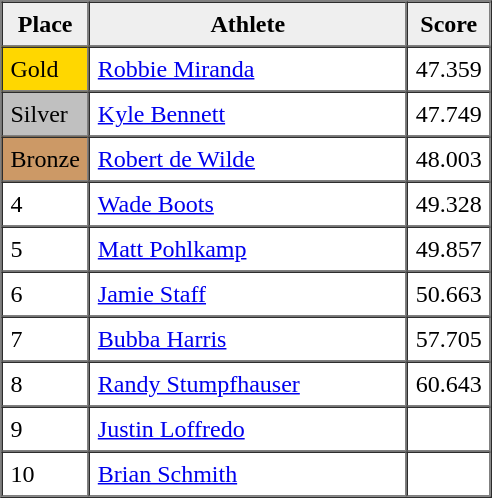<table border=1 cellpadding=5 cellspacing=0>
<tr>
<th style="background:#efefef;" width="20">Place</th>
<th style="background:#efefef;" width="200">Athlete</th>
<th style="background:#efefef;" width="20">Score</th>
</tr>
<tr align=left>
<td style="background:gold;">Gold</td>
<td><a href='#'>Robbie Miranda</a></td>
<td>47.359</td>
</tr>
<tr align=left>
<td style="background:silver;">Silver</td>
<td><a href='#'>Kyle Bennett</a></td>
<td>47.749</td>
</tr>
<tr align=left>
<td style="background:#CC9966;">Bronze</td>
<td><a href='#'>Robert de Wilde</a></td>
<td>48.003</td>
</tr>
<tr align=left>
<td>4</td>
<td><a href='#'>Wade Boots</a></td>
<td>49.328</td>
</tr>
<tr align=left>
<td>5</td>
<td><a href='#'>Matt Pohlkamp</a></td>
<td>49.857</td>
</tr>
<tr align=left>
<td>6</td>
<td><a href='#'>Jamie Staff</a></td>
<td>50.663</td>
</tr>
<tr align=left>
<td>7</td>
<td><a href='#'>Bubba Harris</a></td>
<td>57.705</td>
</tr>
<tr align=left>
<td>8</td>
<td><a href='#'>Randy Stumpfhauser</a></td>
<td>60.643</td>
</tr>
<tr align=left>
<td>9</td>
<td><a href='#'>Justin Loffredo</a></td>
<td></td>
</tr>
<tr align=left>
<td>10</td>
<td><a href='#'>Brian Schmith</a></td>
<td></td>
</tr>
</table>
